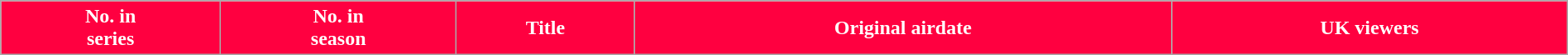<table class="wikitable plainrowheaders" style="width:100%; background:#fff;">
<tr style="color:white">
<th style="background: #FF0040;">No. in<br>series</th>
<th style="background: #FF0040;">No. in<br>season</th>
<th style="background: #FF0040;">Title</th>
<th style="background: #FF0040;">Original airdate</th>
<th style="background: #FF0040;">UK viewers<br>










</th>
</tr>
</table>
